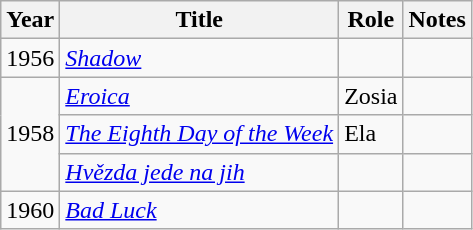<table class="wikitable sortable">
<tr>
<th>Year</th>
<th>Title</th>
<th>Role</th>
<th class="unsortable">Notes</th>
</tr>
<tr>
<td>1956</td>
<td><em><a href='#'>Shadow</a></em></td>
<td></td>
<td></td>
</tr>
<tr>
<td rowspan=3>1958</td>
<td><em><a href='#'>Eroica</a></em></td>
<td>Zosia</td>
<td></td>
</tr>
<tr>
<td><em><a href='#'>The Eighth Day of the Week</a></em></td>
<td>Ela</td>
<td></td>
</tr>
<tr>
<td><em><a href='#'>Hvězda jede na jih</a></em></td>
<td></td>
<td></td>
</tr>
<tr>
<td>1960</td>
<td><em><a href='#'>Bad Luck</a></em></td>
<td></td>
<td></td>
</tr>
</table>
